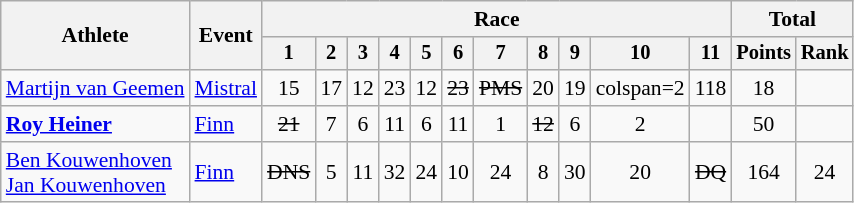<table class=wikitable style=font-size:90%;text-align:center>
<tr>
<th rowspan=2>Athlete</th>
<th rowspan=2>Event</th>
<th colspan=11>Race</th>
<th colspan=2>Total</th>
</tr>
<tr style=font-size:95%>
<th>1</th>
<th>2</th>
<th>3</th>
<th>4</th>
<th>5</th>
<th>6</th>
<th>7</th>
<th>8</th>
<th>9</th>
<th>10</th>
<th>11</th>
<th>Points</th>
<th>Rank</th>
</tr>
<tr>
<td align=left><a href='#'>Martijn van Geemen</a></td>
<td align=left><a href='#'>Mistral</a></td>
<td>15</td>
<td>17</td>
<td>12</td>
<td>23</td>
<td>12</td>
<td><s>23</s></td>
<td><s>PMS</s></td>
<td>20</td>
<td>19</td>
<td>colspan=2 </td>
<td>118</td>
<td>18</td>
</tr>
<tr>
<td align=left><strong><a href='#'>Roy Heiner</a></strong></td>
<td align=left><a href='#'>Finn</a></td>
<td><s>21</s></td>
<td>7</td>
<td>6</td>
<td>11</td>
<td>6</td>
<td>11</td>
<td>1</td>
<td><s>12</s></td>
<td>6</td>
<td>2</td>
<td></td>
<td>50</td>
<td></td>
</tr>
<tr>
<td align=left><a href='#'>Ben Kouwenhoven</a><br><a href='#'>Jan Kouwenhoven</a></td>
<td align=left><a href='#'>Finn</a></td>
<td><s>DNS</s></td>
<td>5</td>
<td>11</td>
<td>32</td>
<td>24</td>
<td>10</td>
<td>24</td>
<td>8</td>
<td>30</td>
<td>20</td>
<td><s>DQ</s></td>
<td>164</td>
<td>24</td>
</tr>
</table>
